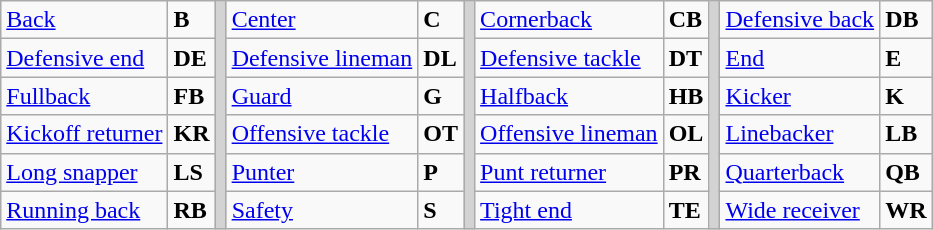<table class="wikitable">
<tr>
<td><a href='#'>Back</a></td>
<td><strong>B</strong></td>
<td rowSpan="6" style="background-color:lightgrey;"></td>
<td><a href='#'>Center</a></td>
<td><strong>C</strong></td>
<td rowSpan="6" style="background-color:lightgrey;"></td>
<td><a href='#'>Cornerback</a></td>
<td><strong>CB</strong></td>
<td rowSpan="6" style="background-color:lightgrey;"></td>
<td><a href='#'>Defensive back</a></td>
<td><strong>DB</strong></td>
</tr>
<tr>
<td><a href='#'>Defensive end</a></td>
<td><strong>DE</strong></td>
<td><a href='#'>Defensive lineman</a></td>
<td><strong>DL</strong></td>
<td><a href='#'>Defensive tackle</a></td>
<td><strong>DT</strong></td>
<td><a href='#'>End</a></td>
<td><strong>E</strong></td>
</tr>
<tr>
<td><a href='#'>Fullback</a></td>
<td><strong>FB</strong></td>
<td><a href='#'>Guard</a></td>
<td><strong>G</strong></td>
<td><a href='#'>Halfback</a></td>
<td><strong>HB</strong></td>
<td><a href='#'>Kicker</a></td>
<td><strong>K</strong></td>
</tr>
<tr>
<td><a href='#'>Kickoff returner</a></td>
<td><strong>KR</strong></td>
<td><a href='#'>Offensive tackle</a></td>
<td><strong>OT</strong></td>
<td><a href='#'>Offensive lineman</a></td>
<td><strong>OL</strong></td>
<td><a href='#'>Linebacker</a></td>
<td><strong>LB</strong></td>
</tr>
<tr>
<td><a href='#'>Long snapper</a></td>
<td><strong>LS</strong></td>
<td><a href='#'>Punter</a></td>
<td><strong>P</strong></td>
<td><a href='#'>Punt returner</a></td>
<td><strong>PR</strong></td>
<td><a href='#'>Quarterback</a></td>
<td><strong>QB</strong></td>
</tr>
<tr>
<td><a href='#'>Running back</a></td>
<td><strong>RB</strong></td>
<td><a href='#'>Safety</a></td>
<td><strong>S</strong></td>
<td><a href='#'>Tight end</a></td>
<td><strong>TE</strong></td>
<td><a href='#'>Wide receiver</a></td>
<td><strong>WR</strong></td>
</tr>
</table>
